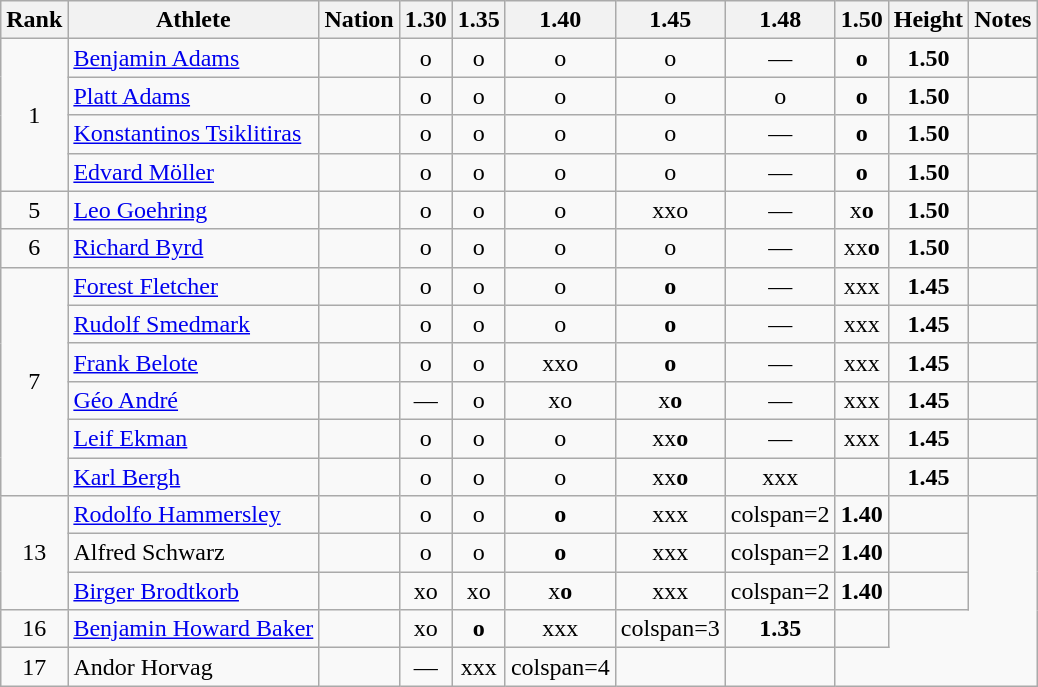<table class="wikitable sortable" style="text-align:center;">
<tr>
<th>Rank</th>
<th>Athlete</th>
<th>Nation</th>
<th>1.30</th>
<th>1.35</th>
<th>1.40</th>
<th>1.45</th>
<th>1.48</th>
<th>1.50</th>
<th>Height</th>
<th>Notes</th>
</tr>
<tr>
<td rowspan=4>1</td>
<td align=left><a href='#'>Benjamin Adams</a></td>
<td align=left></td>
<td>o</td>
<td>o</td>
<td>o</td>
<td>o</td>
<td>—</td>
<td><strong>o</strong></td>
<td><strong>1.50</strong></td>
<td></td>
</tr>
<tr>
<td align=left><a href='#'>Platt Adams</a></td>
<td align=left></td>
<td>o</td>
<td>o</td>
<td>o</td>
<td>o</td>
<td>o</td>
<td><strong>o</strong></td>
<td><strong>1.50</strong></td>
<td></td>
</tr>
<tr>
<td align=left><a href='#'>Konstantinos Tsiklitiras</a></td>
<td align=left></td>
<td>o</td>
<td>o</td>
<td>o</td>
<td>o</td>
<td>—</td>
<td><strong>o</strong></td>
<td><strong>1.50</strong></td>
<td></td>
</tr>
<tr>
<td align=left><a href='#'>Edvard Möller</a></td>
<td align=left></td>
<td>o</td>
<td>o</td>
<td>o</td>
<td>o</td>
<td>—</td>
<td><strong>o</strong></td>
<td><strong>1.50</strong></td>
<td></td>
</tr>
<tr>
<td>5</td>
<td align=left><a href='#'>Leo Goehring</a></td>
<td align=left></td>
<td>o</td>
<td>o</td>
<td>o</td>
<td>xxo</td>
<td>—</td>
<td>x<strong>o</strong></td>
<td><strong>1.50</strong></td>
<td></td>
</tr>
<tr>
<td>6</td>
<td align=left><a href='#'>Richard Byrd</a></td>
<td align=left></td>
<td>o</td>
<td>o</td>
<td>o</td>
<td>o</td>
<td>—</td>
<td>xx<strong>o</strong></td>
<td><strong>1.50</strong></td>
<td></td>
</tr>
<tr>
<td rowspan=6>7</td>
<td align=left><a href='#'>Forest Fletcher</a></td>
<td align=left></td>
<td>o</td>
<td>o</td>
<td>o</td>
<td><strong>o</strong></td>
<td>—</td>
<td>xxx</td>
<td><strong>1.45</strong></td>
<td></td>
</tr>
<tr>
<td align=left><a href='#'>Rudolf Smedmark</a></td>
<td align=left></td>
<td>o</td>
<td>o</td>
<td>o</td>
<td><strong>o</strong></td>
<td>—</td>
<td>xxx</td>
<td><strong>1.45</strong></td>
<td></td>
</tr>
<tr>
<td align=left><a href='#'>Frank Belote</a></td>
<td align=left></td>
<td>o</td>
<td>o</td>
<td>xxo</td>
<td><strong>o</strong></td>
<td>—</td>
<td>xxx</td>
<td><strong>1.45</strong></td>
<td></td>
</tr>
<tr>
<td align=left><a href='#'>Géo André</a></td>
<td align=left></td>
<td>—</td>
<td>o</td>
<td>xo</td>
<td>x<strong>o</strong></td>
<td>—</td>
<td>xxx</td>
<td><strong>1.45</strong></td>
<td></td>
</tr>
<tr>
<td align=left><a href='#'>Leif Ekman</a></td>
<td align=left></td>
<td>o</td>
<td>o</td>
<td>o</td>
<td>xx<strong>o</strong></td>
<td>—</td>
<td>xxx</td>
<td><strong>1.45</strong></td>
<td></td>
</tr>
<tr>
<td align=left><a href='#'>Karl Bergh</a></td>
<td align=left></td>
<td>o</td>
<td>o</td>
<td>o</td>
<td>xx<strong>o</strong></td>
<td>xxx</td>
<td></td>
<td><strong>1.45</strong></td>
<td></td>
</tr>
<tr>
<td rowspan=3>13</td>
<td align=left><a href='#'>Rodolfo Hammersley</a></td>
<td align=left></td>
<td>o</td>
<td>o</td>
<td><strong>o</strong></td>
<td>xxx</td>
<td>colspan=2 </td>
<td><strong>1.40</strong></td>
<td></td>
</tr>
<tr>
<td align=left>Alfred Schwarz</td>
<td align=left></td>
<td>o</td>
<td>o</td>
<td><strong>o</strong></td>
<td>xxx</td>
<td>colspan=2 </td>
<td><strong>1.40</strong></td>
<td></td>
</tr>
<tr>
<td align=left><a href='#'>Birger Brodtkorb</a></td>
<td align=left></td>
<td>xo</td>
<td>xo</td>
<td>x<strong>o</strong></td>
<td>xxx</td>
<td>colspan=2 </td>
<td><strong>1.40</strong></td>
<td></td>
</tr>
<tr>
<td>16</td>
<td align=left><a href='#'>Benjamin Howard Baker</a></td>
<td align=left></td>
<td>xo</td>
<td><strong>o</strong></td>
<td>xxx</td>
<td>colspan=3 </td>
<td><strong>1.35</strong></td>
<td></td>
</tr>
<tr>
<td>17</td>
<td align=left>Andor Horvag</td>
<td align=left></td>
<td>—</td>
<td>xxx</td>
<td>colspan=4 </td>
<td></td>
<td></td>
</tr>
</table>
